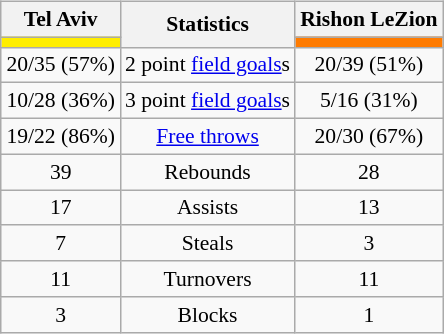<table style="width:100%;">
<tr>
<td valign=top align=right width=33%><br>













</td>
<td style="vertical-align:top; align:center; width:33%;"><br><table style="width:100%;">
<tr>
<td style="width=50%;"></td>
<td></td>
<td style="width=50%;"></td>
</tr>
</table>
<br><table class="wikitable" style="font-size:90%; text-align:center; margin:auto;" align=center>
<tr>
<th>Tel Aviv</th>
<th rowspan=2>Statistics</th>
<th>Rishon LeZion</th>
</tr>
<tr>
<td style="background:#FFEE00;"></td>
<td style="background:#ff7b00;"></td>
</tr>
<tr>
<td>20/35 (57%)</td>
<td>2 point <a href='#'>field goals</a>s</td>
<td>20/39 (51%)</td>
</tr>
<tr>
<td>10/28 (36%)</td>
<td>3 point <a href='#'>field goals</a>s</td>
<td>5/16 (31%)</td>
</tr>
<tr>
<td>19/22 (86%)</td>
<td><a href='#'>Free throws</a></td>
<td>20/30 (67%)</td>
</tr>
<tr>
<td>39</td>
<td>Rebounds</td>
<td>28</td>
</tr>
<tr>
<td>17</td>
<td>Assists</td>
<td>13</td>
</tr>
<tr>
<td>7</td>
<td>Steals</td>
<td>3</td>
</tr>
<tr>
<td>11</td>
<td>Turnovers</td>
<td>11</td>
</tr>
<tr>
<td>3</td>
<td>Blocks</td>
<td>1</td>
</tr>
</table>
</td>
<td style="vertical-align:top; align:left; width:33%;"><br>













</td>
</tr>
</table>
